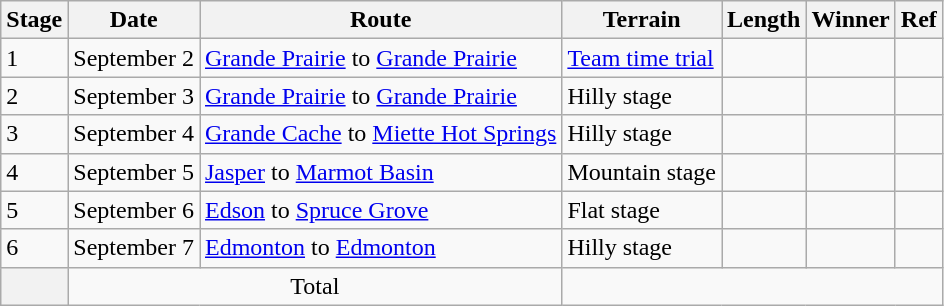<table class="wikitable">
<tr>
<th>Stage</th>
<th>Date</th>
<th>Route</th>
<th>Terrain</th>
<th>Length</th>
<th>Winner</th>
<th>Ref</th>
</tr>
<tr>
<td style="align:center;">1</td>
<td>September 2</td>
<td><a href='#'>Grande Prairie</a> to <a href='#'>Grande Prairie</a></td>
<td> <a href='#'>Team time trial</a></td>
<td></td>
<td></td>
<td></td>
</tr>
<tr>
<td style="align:center;">2</td>
<td>September 3</td>
<td><a href='#'>Grande Prairie</a> to <a href='#'>Grande Prairie</a></td>
<td> Hilly stage</td>
<td></td>
<td></td>
<td></td>
</tr>
<tr>
<td style="align:center;">3</td>
<td>September 4</td>
<td><a href='#'>Grande Cache</a> to <a href='#'>Miette Hot Springs</a></td>
<td> Hilly stage</td>
<td></td>
<td></td>
<td></td>
</tr>
<tr>
<td style="align:center;">4</td>
<td>September 5</td>
<td><a href='#'>Jasper</a> to <a href='#'>Marmot Basin</a></td>
<td> Mountain stage</td>
<td></td>
<td></td>
<td></td>
</tr>
<tr>
<td style="align:center;">5</td>
<td>September 6</td>
<td><a href='#'>Edson</a> to <a href='#'>Spruce Grove</a></td>
<td> Flat stage</td>
<td></td>
<td></td>
<td></td>
</tr>
<tr>
<td style="align:center;">6</td>
<td>September 7</td>
<td><a href='#'>Edmonton</a> to <a href='#'>Edmonton</a></td>
<td> Hilly stage</td>
<td></td>
<td></td>
<td></td>
</tr>
<tr>
<th></th>
<td colspan="2" style="text-align:center;">Total</td>
<td colspan="5" style="text-align:center;"></td>
</tr>
</table>
